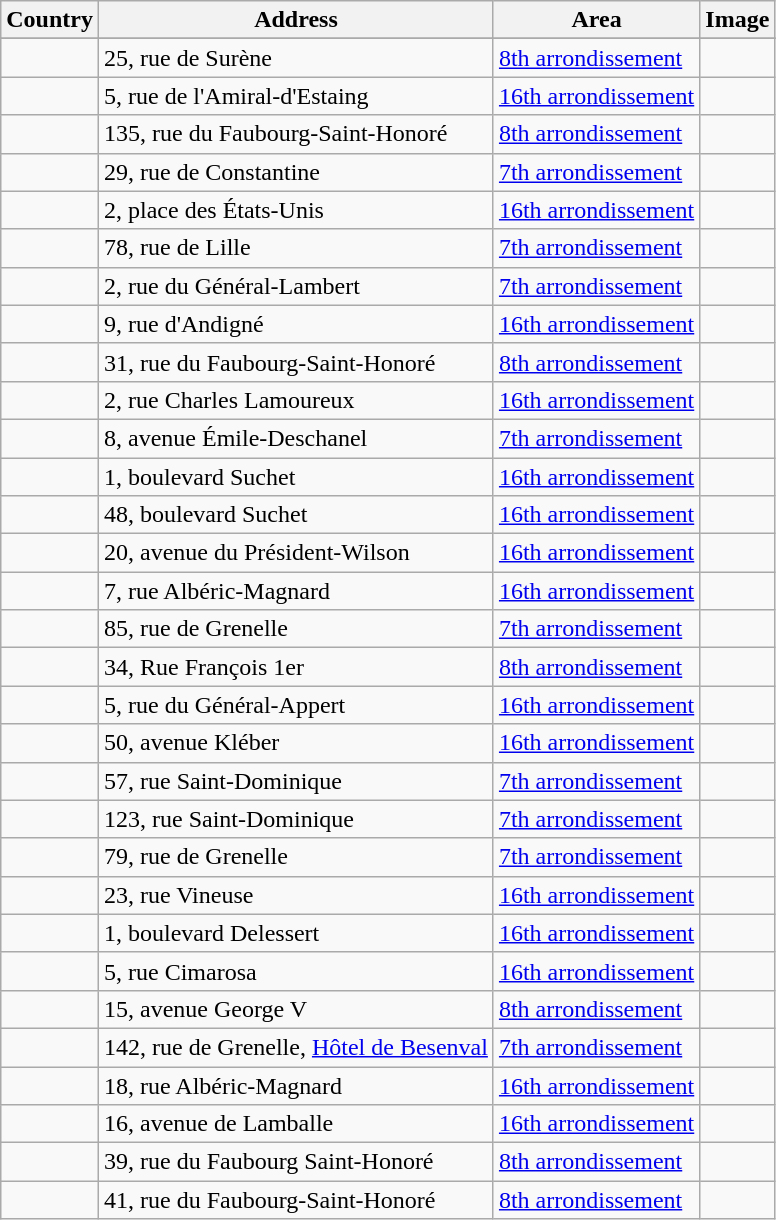<table class="wikitable sortable">
<tr valign="middle">
<th>Country</th>
<th>Address</th>
<th>Area</th>
<th>Image</th>
</tr>
<tr style="font-weight:bold; background-color: #DDDDDD">
</tr>
<tr>
<td></td>
<td>25, rue de Surène</td>
<td><a href='#'>8th arrondissement</a></td>
<td></td>
</tr>
<tr>
<td></td>
<td>5, rue de l'Amiral-d'Estaing</td>
<td><a href='#'>16th arrondissement</a></td>
<td></td>
</tr>
<tr>
<td></td>
<td>135, rue du Faubourg-Saint-Honoré</td>
<td><a href='#'>8th arrondissement</a></td>
<td></td>
</tr>
<tr>
<td></td>
<td>29, rue de Constantine</td>
<td><a href='#'>7th arrondissement</a></td>
<td></td>
</tr>
<tr>
<td></td>
<td>2, place des États-Unis</td>
<td><a href='#'>16th arrondissement</a></td>
<td></td>
</tr>
<tr>
<td></td>
<td>78, rue de Lille</td>
<td><a href='#'>7th arrondissement</a></td>
<td></td>
</tr>
<tr>
<td></td>
<td>2, rue du Général-Lambert</td>
<td><a href='#'>7th arrondissement</a></td>
<td></td>
</tr>
<tr>
<td></td>
<td>9, rue d'Andigné</td>
<td><a href='#'>16th arrondissement</a></td>
<td></td>
</tr>
<tr>
<td></td>
<td>31, rue du Faubourg-Saint-Honoré</td>
<td><a href='#'>8th arrondissement</a></td>
<td></td>
</tr>
<tr>
<td></td>
<td>2, rue Charles Lamoureux</td>
<td><a href='#'>16th arrondissement</a></td>
<td></td>
</tr>
<tr>
<td></td>
<td>8, avenue Émile-Deschanel</td>
<td><a href='#'>7th arrondissement</a></td>
<td></td>
</tr>
<tr>
<td></td>
<td>1, boulevard Suchet</td>
<td><a href='#'>16th arrondissement</a></td>
<td></td>
</tr>
<tr>
<td></td>
<td>48, boulevard Suchet</td>
<td><a href='#'>16th arrondissement</a></td>
<td></td>
</tr>
<tr>
<td></td>
<td>20, avenue du Président-Wilson</td>
<td><a href='#'>16th arrondissement</a></td>
<td></td>
</tr>
<tr>
<td></td>
<td>7, rue Albéric-Magnard</td>
<td><a href='#'>16th arrondissement</a></td>
<td></td>
</tr>
<tr>
<td></td>
<td>85, rue de Grenelle</td>
<td><a href='#'>7th arrondissement</a></td>
<td></td>
</tr>
<tr>
<td></td>
<td>34, Rue François 1er</td>
<td><a href='#'>8th arrondissement</a></td>
<td></td>
</tr>
<tr>
<td></td>
<td>5, rue du Général-Appert</td>
<td><a href='#'>16th arrondissement</a></td>
<td></td>
</tr>
<tr>
<td></td>
<td>50, avenue Kléber</td>
<td><a href='#'>16th arrondissement</a></td>
<td></td>
</tr>
<tr>
<td></td>
<td>57, rue Saint-Dominique</td>
<td><a href='#'>7th arrondissement</a></td>
<td></td>
</tr>
<tr>
<td></td>
<td>123, rue Saint-Dominique</td>
<td><a href='#'>7th arrondissement</a></td>
<td></td>
</tr>
<tr>
<td></td>
<td>79, rue de Grenelle</td>
<td><a href='#'>7th arrondissement</a></td>
<td></td>
</tr>
<tr>
<td></td>
<td>23, rue Vineuse</td>
<td><a href='#'>16th arrondissement</a></td>
<td></td>
</tr>
<tr>
<td></td>
<td>1, boulevard Delessert</td>
<td><a href='#'>16th arrondissement</a></td>
<td></td>
</tr>
<tr>
<td></td>
<td>5, rue Cimarosa</td>
<td><a href='#'>16th arrondissement</a></td>
<td></td>
</tr>
<tr>
<td></td>
<td>15, avenue George V</td>
<td><a href='#'>8th arrondissement</a></td>
<td></td>
</tr>
<tr>
<td></td>
<td>142, rue de Grenelle, <a href='#'>Hôtel de Besenval</a></td>
<td><a href='#'>7th arrondissement</a></td>
<td></td>
</tr>
<tr>
<td></td>
<td>18, rue Albéric-Magnard</td>
<td><a href='#'>16th arrondissement</a></td>
<td></td>
</tr>
<tr>
<td></td>
<td>16, avenue de Lamballe</td>
<td><a href='#'>16th arrondissement</a></td>
<td></td>
</tr>
<tr>
<td></td>
<td>39, rue du Faubourg Saint-Honoré</td>
<td><a href='#'>8th arrondissement</a></td>
<td></td>
</tr>
<tr>
<td></td>
<td>41, rue du Faubourg-Saint-Honoré</td>
<td><a href='#'>8th arrondissement</a></td>
<td></td>
</tr>
</table>
